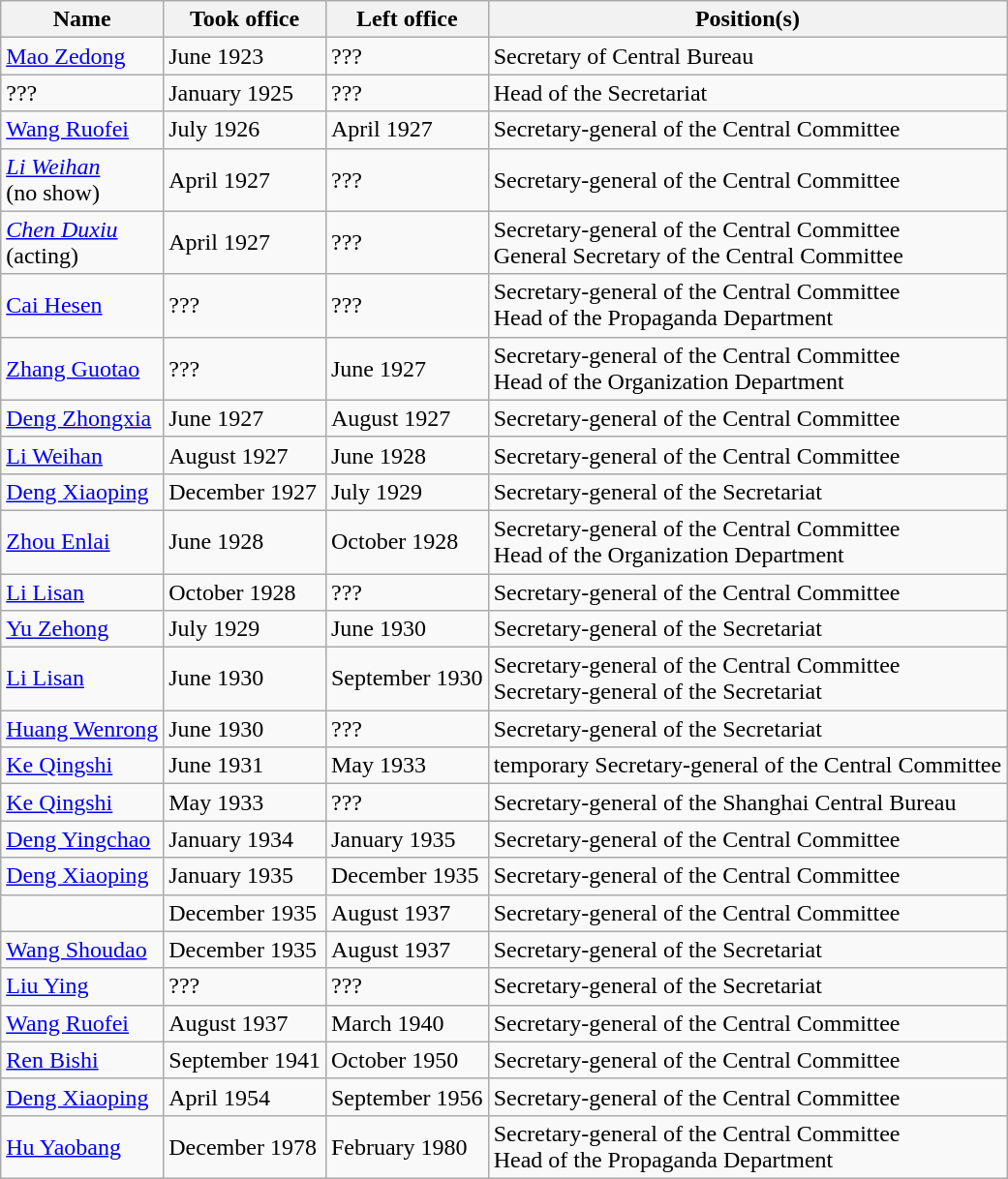<table class="wikitable" border="1">
<tr>
<th>Name</th>
<th>Took office</th>
<th>Left office</th>
<th>Position(s)</th>
</tr>
<tr>
<td><a href='#'>Mao Zedong</a></td>
<td>June 1923</td>
<td>???</td>
<td>Secretary of Central Bureau</td>
</tr>
<tr>
<td>???</td>
<td>January 1925</td>
<td>???</td>
<td>Head of the Secretariat</td>
</tr>
<tr>
<td><a href='#'>Wang Ruofei</a></td>
<td>July 1926</td>
<td>April 1927</td>
<td>Secretary-general of the Central Committee</td>
</tr>
<tr>
<td><em><a href='#'>Li Weihan</a></em><br>(no show)</td>
<td>April 1927</td>
<td>???</td>
<td>Secretary-general of the Central Committee</td>
</tr>
<tr>
<td><em><a href='#'>Chen Duxiu</a></em><br>(acting)</td>
<td>April 1927</td>
<td>???</td>
<td>Secretary-general of the Central Committee<br>General Secretary of the Central Committee</td>
</tr>
<tr>
<td><a href='#'>Cai Hesen</a></td>
<td>???</td>
<td>???</td>
<td>Secretary-general of the Central Committee<br>Head of the Propaganda Department</td>
</tr>
<tr>
<td><a href='#'>Zhang Guotao</a></td>
<td>???</td>
<td>June 1927</td>
<td>Secretary-general of the Central Committee<br>Head of the Organization Department</td>
</tr>
<tr>
<td><a href='#'>Deng Zhongxia</a></td>
<td>June 1927</td>
<td>August 1927</td>
<td>Secretary-general of the Central Committee</td>
</tr>
<tr>
<td><a href='#'>Li Weihan</a></td>
<td>August 1927</td>
<td>June 1928</td>
<td>Secretary-general of the Central Committee</td>
</tr>
<tr>
<td><a href='#'>Deng Xiaoping</a></td>
<td>December 1927</td>
<td>July 1929</td>
<td>Secretary-general of the Secretariat</td>
</tr>
<tr>
<td><a href='#'>Zhou Enlai</a></td>
<td>June 1928</td>
<td>October 1928</td>
<td>Secretary-general of the Central Committee<br>Head of the Organization Department</td>
</tr>
<tr>
<td><a href='#'>Li Lisan</a></td>
<td>October 1928</td>
<td>???</td>
<td>Secretary-general of the Central Committee</td>
</tr>
<tr>
<td><a href='#'>Yu Zehong</a></td>
<td>July 1929</td>
<td>June 1930</td>
<td>Secretary-general of the Secretariat</td>
</tr>
<tr>
<td><a href='#'>Li Lisan</a></td>
<td>June 1930</td>
<td>September 1930</td>
<td>Secretary-general of the Central Committee<br>Secretary-general of the Secretariat</td>
</tr>
<tr>
<td><a href='#'>Huang Wenrong</a></td>
<td>June 1930</td>
<td>???</td>
<td>Secretary-general of the Secretariat</td>
</tr>
<tr>
<td><a href='#'>Ke Qingshi</a></td>
<td>June 1931</td>
<td>May 1933</td>
<td>temporary Secretary-general of the Central Committee</td>
</tr>
<tr>
<td><a href='#'>Ke Qingshi</a></td>
<td>May 1933</td>
<td>???</td>
<td>Secretary-general of the Shanghai Central Bureau</td>
</tr>
<tr>
<td><a href='#'>Deng Yingchao</a></td>
<td>January 1934</td>
<td>January 1935</td>
<td>Secretary-general of the Central Committee</td>
</tr>
<tr>
<td><a href='#'>Deng Xiaoping</a></td>
<td>January 1935</td>
<td>December 1935</td>
<td>Secretary-general of the Central Committee</td>
</tr>
<tr>
<td></td>
<td>December 1935</td>
<td>August 1937</td>
<td>Secretary-general of the Central Committee</td>
</tr>
<tr>
<td><a href='#'>Wang Shoudao</a></td>
<td>December 1935</td>
<td>August 1937</td>
<td>Secretary-general of the Secretariat</td>
</tr>
<tr>
<td><a href='#'>Liu Ying</a></td>
<td>???</td>
<td>???</td>
<td>Secretary-general of the Secretariat</td>
</tr>
<tr>
<td><a href='#'>Wang Ruofei</a></td>
<td>August 1937</td>
<td>March 1940</td>
<td>Secretary-general of the Central Committee</td>
</tr>
<tr>
<td><a href='#'>Ren Bishi</a></td>
<td>September 1941</td>
<td>October 1950</td>
<td>Secretary-general of the Central Committee</td>
</tr>
<tr>
<td><a href='#'>Deng Xiaoping</a></td>
<td>April 1954</td>
<td>September 1956</td>
<td>Secretary-general of the Central Committee</td>
</tr>
<tr>
<td><a href='#'>Hu Yaobang</a></td>
<td>December 1978</td>
<td>February 1980</td>
<td>Secretary-general of the Central Committee<br>Head of the Propaganda Department</td>
</tr>
</table>
